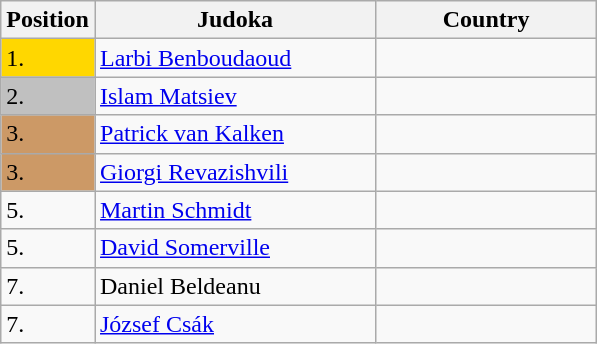<table class=wikitable>
<tr>
<th>Position</th>
<th width=180>Judoka</th>
<th width=140>Country</th>
</tr>
<tr>
<td bgcolor=gold>1.</td>
<td><a href='#'>Larbi Benboudaoud</a></td>
<td></td>
</tr>
<tr>
<td bgcolor=silver>2.</td>
<td><a href='#'>Islam Matsiev</a></td>
<td></td>
</tr>
<tr>
<td bgcolor=CC9966>3.</td>
<td><a href='#'>Patrick van Kalken</a></td>
<td></td>
</tr>
<tr>
<td bgcolor=CC9966>3.</td>
<td><a href='#'>Giorgi Revazishvili</a></td>
<td></td>
</tr>
<tr>
<td>5.</td>
<td><a href='#'>Martin Schmidt</a></td>
<td></td>
</tr>
<tr>
<td>5.</td>
<td><a href='#'>David Somerville</a></td>
<td></td>
</tr>
<tr>
<td>7.</td>
<td>Daniel Beldeanu</td>
<td></td>
</tr>
<tr>
<td>7.</td>
<td><a href='#'>József Csák</a></td>
<td></td>
</tr>
</table>
